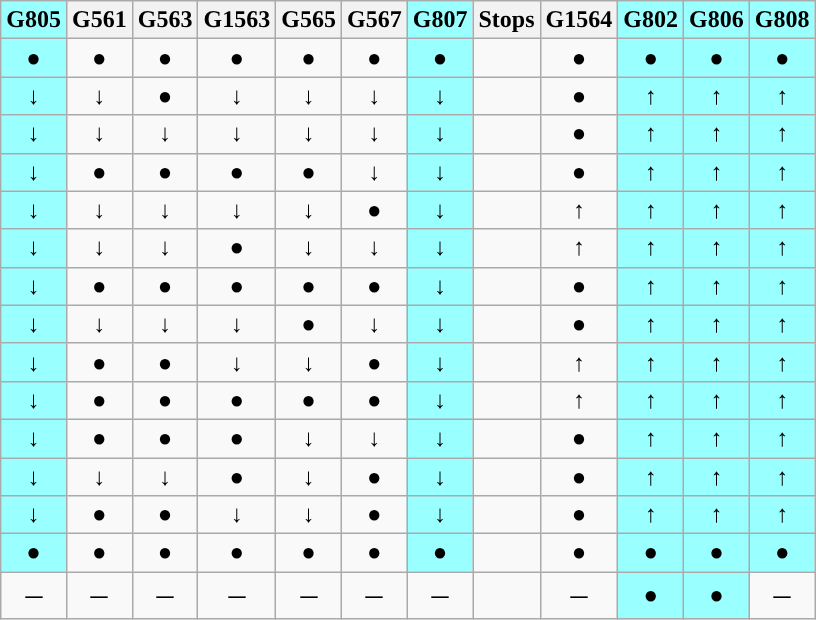<table class="wikitable" style="text-align: center">
<tr>
<th style="background:#99FFFF">G805</th>
<th>G561</th>
<th>G563</th>
<th>G1563</th>
<th>G565</th>
<th>G567</th>
<th style="background:#99FFFF">G807</th>
<th>Stops</th>
<th>G1564</th>
<th style="background:#99FFFF">G802</th>
<th style="background:#99FFFF">G806</th>
<th style="background:#99FFFF">G808</th>
</tr>
<tr>
<td style="background:#99FFFF">●</td>
<td>●</td>
<td>●</td>
<td>●</td>
<td>●</td>
<td>●</td>
<td style="background:#99FFFF">●</td>
<td><strong></strong></td>
<td>●</td>
<td style="background:#99FFFF">●</td>
<td style="background:#99FFFF">●</td>
<td style="background:#99FFFF">●</td>
</tr>
<tr>
<td style="background:#99FFFF">↓</td>
<td>↓</td>
<td>●</td>
<td>↓</td>
<td>↓</td>
<td>↓</td>
<td style="background:#99FFFF">↓</td>
<td></td>
<td>●</td>
<td style="background:#99FFFF">↑</td>
<td style="background:#99FFFF">↑</td>
<td style="background:#99FFFF">↑</td>
</tr>
<tr>
<td style="background:#99FFFF">↓</td>
<td>↓</td>
<td>↓</td>
<td>↓</td>
<td>↓</td>
<td>↓</td>
<td style="background:#99FFFF">↓</td>
<td></td>
<td>●</td>
<td style="background:#99FFFF">↑</td>
<td style="background:#99FFFF">↑</td>
<td style="background:#99FFFF">↑</td>
</tr>
<tr>
<td style="background:#99FFFF">↓</td>
<td>●</td>
<td>●</td>
<td>●</td>
<td>●</td>
<td>↓</td>
<td style="background:#99FFFF">↓</td>
<td></td>
<td>●</td>
<td style="background:#99FFFF">↑</td>
<td style="background:#99FFFF">↑</td>
<td style="background:#99FFFF">↑</td>
</tr>
<tr>
<td style="background:#99FFFF">↓</td>
<td>↓</td>
<td>↓</td>
<td>↓</td>
<td>↓</td>
<td>●</td>
<td style="background:#99FFFF">↓</td>
<td></td>
<td>↑</td>
<td style="background:#99FFFF">↑</td>
<td style="background:#99FFFF">↑</td>
<td style="background:#99FFFF">↑</td>
</tr>
<tr>
<td style="background:#99FFFF">↓</td>
<td>↓</td>
<td>↓</td>
<td>●</td>
<td>↓</td>
<td>↓</td>
<td style="background:#99FFFF">↓</td>
<td></td>
<td>↑</td>
<td style="background:#99FFFF">↑</td>
<td style="background:#99FFFF">↑</td>
<td style="background:#99FFFF">↑</td>
</tr>
<tr>
<td style="background:#99FFFF">↓</td>
<td>●</td>
<td>●</td>
<td>●</td>
<td>●</td>
<td>●</td>
<td style="background:#99FFFF">↓</td>
<td><strong></strong></td>
<td>●</td>
<td style="background:#99FFFF">↑</td>
<td style="background:#99FFFF">↑</td>
<td style="background:#99FFFF">↑</td>
</tr>
<tr>
<td style="background:#99FFFF">↓</td>
<td>↓</td>
<td>↓</td>
<td>↓</td>
<td>●</td>
<td>↓</td>
<td style="background:#99FFFF">↓</td>
<td></td>
<td>●</td>
<td style="background:#99FFFF">↑</td>
<td style="background:#99FFFF">↑</td>
<td style="background:#99FFFF">↑</td>
</tr>
<tr>
<td style="background:#99FFFF">↓</td>
<td>●</td>
<td>●</td>
<td>↓</td>
<td>↓</td>
<td>●</td>
<td style="background:#99FFFF">↓</td>
<td></td>
<td>↑</td>
<td style="background:#99FFFF">↑</td>
<td style="background:#99FFFF">↑</td>
<td style="background:#99FFFF">↑</td>
</tr>
<tr>
<td style="background:#99FFFF">↓</td>
<td>●</td>
<td>●</td>
<td>●</td>
<td>●</td>
<td>●</td>
<td style="background:#99FFFF">↓</td>
<td></td>
<td>↑</td>
<td style="background:#99FFFF">↑</td>
<td style="background:#99FFFF">↑</td>
<td style="background:#99FFFF">↑</td>
</tr>
<tr>
<td style="background:#99FFFF">↓</td>
<td>●</td>
<td>●</td>
<td>●</td>
<td>↓</td>
<td>↓</td>
<td style="background:#99FFFF">↓</td>
<td></td>
<td>●</td>
<td style="background:#99FFFF">↑</td>
<td style="background:#99FFFF">↑</td>
<td style="background:#99FFFF">↑</td>
</tr>
<tr>
<td style="background:#99FFFF">↓</td>
<td>↓</td>
<td>↓</td>
<td>●</td>
<td>↓</td>
<td>●</td>
<td style="background:#99FFFF">↓</td>
<td></td>
<td>●</td>
<td style="background:#99FFFF">↑</td>
<td style="background:#99FFFF">↑</td>
<td style="background:#99FFFF">↑</td>
</tr>
<tr>
<td style="background:#99FFFF">↓</td>
<td>●</td>
<td>●</td>
<td>↓</td>
<td>↓</td>
<td>●</td>
<td style="background:#99FFFF">↓</td>
<td></td>
<td>●</td>
<td style="background:#99FFFF">↑</td>
<td style="background:#99FFFF">↑</td>
<td style="background:#99FFFF">↑</td>
</tr>
<tr>
<td style="background:#99FFFF">●</td>
<td>●</td>
<td>●</td>
<td>●</td>
<td>●</td>
<td>●</td>
<td style="background:#99FFFF">●</td>
<td><strong></strong></td>
<td>●</td>
<td style="background:#99FFFF">●</td>
<td style="background:#99FFFF">●</td>
<td style="background:#99FFFF">●</td>
</tr>
<tr>
<td>－</td>
<td>－</td>
<td>－</td>
<td>－</td>
<td>－</td>
<td>－</td>
<td>－</td>
<td><strong></strong></td>
<td>－</td>
<td style="background:#99FFFF">●</td>
<td style="background:#99FFFF">●</td>
<td>－</td>
</tr>
</table>
